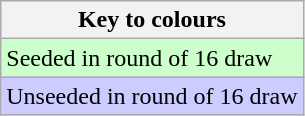<table class=wikitable>
<tr>
<th>Key to colours</th>
</tr>
<tr bgcolor=#ccffcc>
<td>Seeded in round of 16 draw</td>
</tr>
<tr bgcolor=#ccccff>
<td>Unseeded in round of 16 draw</td>
</tr>
</table>
